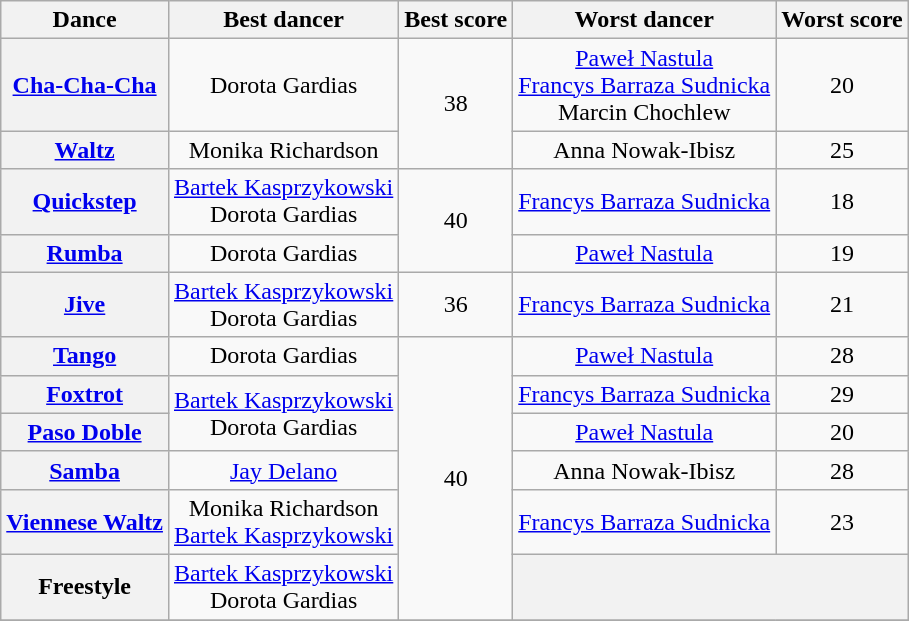<table class="wikitable sortable" style="text-align:center;">
<tr>
<th>Dance</th>
<th class="sortable">Best dancer</th>
<th>Best score</th>
<th class="sortable">Worst dancer</th>
<th>Worst score</th>
</tr>
<tr>
<th><a href='#'>Cha-Cha-Cha</a></th>
<td>Dorota Gardias</td>
<td rowspan="2">38</td>
<td><a href='#'>Paweł Nastula</a><br><a href='#'>Francys Barraza Sudnicka</a><br>Marcin Chochlew</td>
<td>20</td>
</tr>
<tr>
<th><a href='#'>Waltz</a></th>
<td>Monika Richardson</td>
<td>Anna Nowak-Ibisz</td>
<td>25</td>
</tr>
<tr>
<th><a href='#'>Quickstep</a></th>
<td><a href='#'>Bartek Kasprzykowski</a><br>Dorota Gardias</td>
<td rowspan="2">40</td>
<td><a href='#'>Francys Barraza Sudnicka</a></td>
<td>18</td>
</tr>
<tr>
<th><a href='#'>Rumba</a></th>
<td>Dorota Gardias</td>
<td><a href='#'>Paweł Nastula</a></td>
<td>19</td>
</tr>
<tr>
<th><a href='#'>Jive</a></th>
<td><a href='#'>Bartek Kasprzykowski</a><br>Dorota Gardias</td>
<td>36</td>
<td><a href='#'>Francys Barraza Sudnicka</a></td>
<td>21</td>
</tr>
<tr>
<th><a href='#'>Tango</a></th>
<td>Dorota Gardias</td>
<td rowspan="6">40</td>
<td><a href='#'>Paweł Nastula</a></td>
<td>28</td>
</tr>
<tr>
<th><a href='#'>Foxtrot</a></th>
<td rowspan="2"><a href='#'>Bartek Kasprzykowski</a><br>Dorota Gardias</td>
<td><a href='#'>Francys Barraza Sudnicka</a></td>
<td>29</td>
</tr>
<tr>
<th><a href='#'>Paso Doble</a></th>
<td><a href='#'>Paweł Nastula</a></td>
<td>20</td>
</tr>
<tr>
<th><a href='#'>Samba</a></th>
<td><a href='#'>Jay Delano</a></td>
<td>Anna Nowak-Ibisz</td>
<td>28</td>
</tr>
<tr>
<th><a href='#'>Viennese Waltz</a></th>
<td>Monika Richardson<br><a href='#'>Bartek Kasprzykowski</a></td>
<td><a href='#'>Francys Barraza Sudnicka</a></td>
<td>23</td>
</tr>
<tr>
<th>Freestyle</th>
<td><a href='#'>Bartek Kasprzykowski</a><br>Dorota Gardias</td>
<th colspan="2"></th>
</tr>
<tr>
</tr>
</table>
